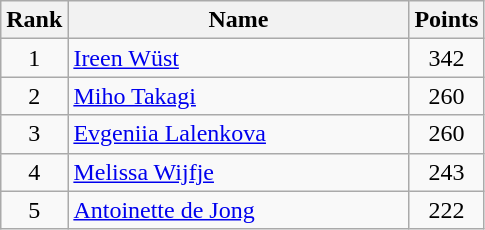<table class="wikitable" border="1" style="text-align:center">
<tr>
<th width=30>Rank</th>
<th width=220>Name</th>
<th width=25>Points</th>
</tr>
<tr>
<td>1</td>
<td align="left"> <a href='#'>Ireen Wüst</a></td>
<td>342</td>
</tr>
<tr>
<td>2</td>
<td align="left"> <a href='#'>Miho Takagi</a></td>
<td>260</td>
</tr>
<tr>
<td>3</td>
<td align="left"> <a href='#'>Evgeniia Lalenkova</a></td>
<td>260</td>
</tr>
<tr>
<td>4</td>
<td align="left"> <a href='#'>Melissa Wijfje</a></td>
<td>243</td>
</tr>
<tr>
<td>5</td>
<td align="left"> <a href='#'>Antoinette de Jong</a></td>
<td>222</td>
</tr>
</table>
